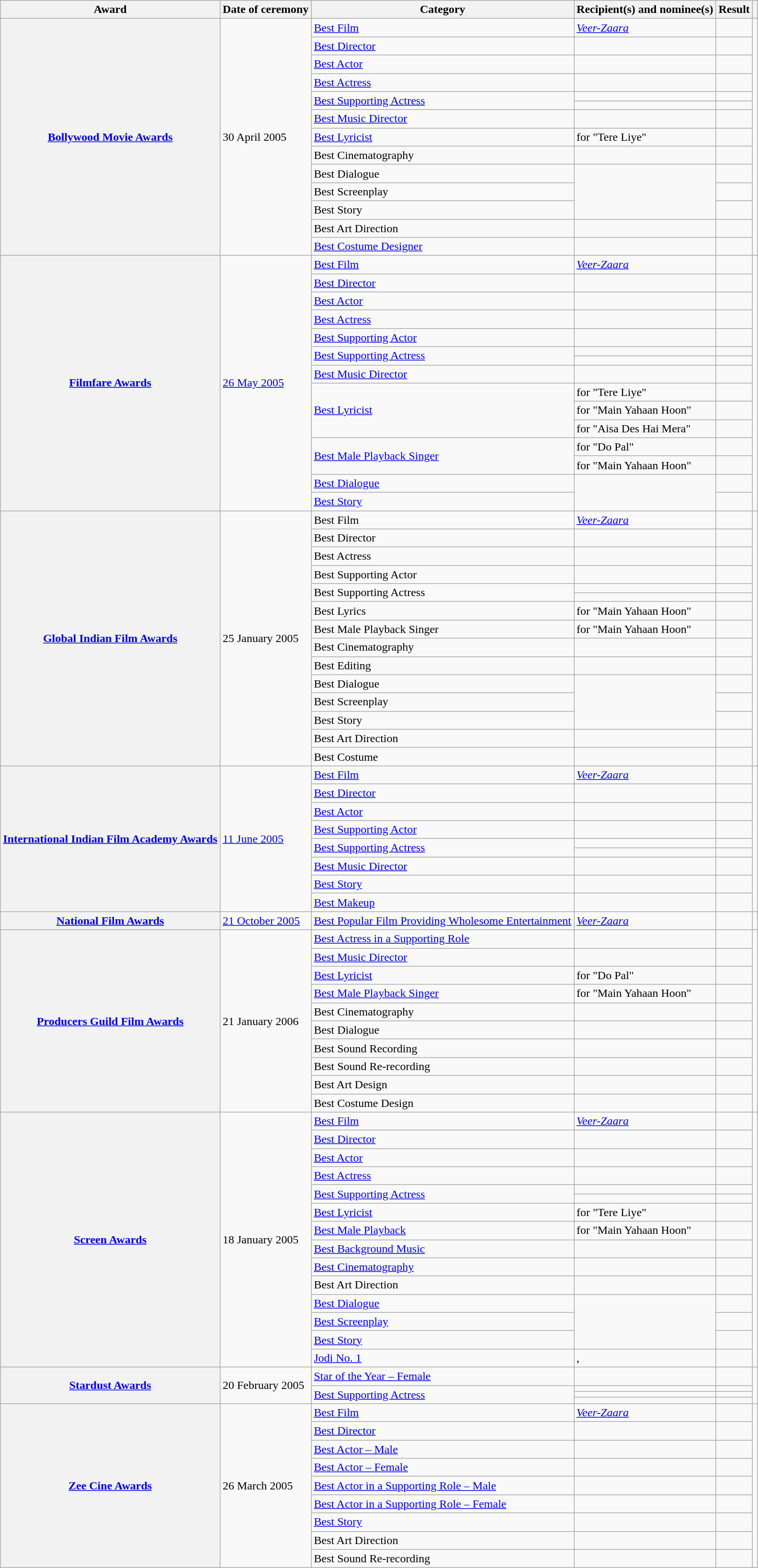<table class="wikitable plainrowheaders sortable">
<tr>
<th scope="col">Award</th>
<th scope="col">Date of ceremony</th>
<th scope="col">Category</th>
<th scope="col">Recipient(s) and nominee(s)</th>
<th scope="col">Result</th>
<th scope="col" class="unsortable"></th>
</tr>
<tr>
<th scope="row" rowspan="14"><a href='#'>Bollywood Movie Awards</a></th>
<td rowspan="14">30 April 2005</td>
<td><a href='#'>Best Film</a></td>
<td><em><a href='#'>Veer-Zaara</a></em></td>
<td></td>
<td style="text-align:center;" rowspan="14"></td>
</tr>
<tr>
<td><a href='#'>Best Director</a></td>
<td></td>
<td></td>
</tr>
<tr>
<td><a href='#'>Best Actor</a></td>
<td></td>
<td></td>
</tr>
<tr>
<td><a href='#'>Best Actress</a></td>
<td></td>
<td></td>
</tr>
<tr>
<td rowspan="2"><a href='#'>Best Supporting Actress</a></td>
<td></td>
<td></td>
</tr>
<tr>
<td></td>
<td></td>
</tr>
<tr>
<td><a href='#'>Best Music Director</a></td>
<td></td>
<td></td>
</tr>
<tr>
<td><a href='#'>Best Lyricist</a></td>
<td> for "Tere Liye"</td>
<td></td>
</tr>
<tr>
<td>Best Cinematography</td>
<td></td>
<td></td>
</tr>
<tr>
<td>Best Dialogue</td>
<td rowspan="3"></td>
<td></td>
</tr>
<tr>
<td>Best Screenplay</td>
<td></td>
</tr>
<tr>
<td>Best Story</td>
<td></td>
</tr>
<tr>
<td>Best Art Direction</td>
<td></td>
<td></td>
</tr>
<tr>
<td><a href='#'>Best Costume Designer</a></td>
<td></td>
<td></td>
</tr>
<tr>
<th scope="row" rowspan="15"><a href='#'>Filmfare Awards</a></th>
<td rowspan="15"><a href='#'>26 May 2005</a></td>
<td><a href='#'>Best Film</a></td>
<td><em><a href='#'>Veer-Zaara</a></em></td>
<td></td>
<td style="text-align:center;" rowspan="15"></td>
</tr>
<tr>
<td><a href='#'>Best Director</a></td>
<td></td>
<td></td>
</tr>
<tr>
<td><a href='#'>Best Actor</a></td>
<td></td>
<td></td>
</tr>
<tr>
<td><a href='#'>Best Actress</a></td>
<td></td>
<td></td>
</tr>
<tr>
<td><a href='#'>Best Supporting Actor</a></td>
<td></td>
<td></td>
</tr>
<tr>
<td rowspan="2"><a href='#'>Best Supporting Actress</a></td>
<td></td>
<td></td>
</tr>
<tr>
<td></td>
<td></td>
</tr>
<tr>
<td><a href='#'>Best Music Director</a></td>
<td></td>
<td></td>
</tr>
<tr>
<td rowspan="3"><a href='#'>Best Lyricist</a></td>
<td> for "Tere Liye"</td>
<td></td>
</tr>
<tr>
<td> for "Main Yahaan Hoon"</td>
<td></td>
</tr>
<tr>
<td> for "Aisa Des Hai Mera"</td>
<td></td>
</tr>
<tr>
<td rowspan="2"><a href='#'>Best Male Playback Singer</a></td>
<td> for "Do Pal"</td>
<td></td>
</tr>
<tr>
<td> for "Main Yahaan Hoon"</td>
<td></td>
</tr>
<tr>
<td><a href='#'>Best Dialogue</a></td>
<td rowspan="2"></td>
<td></td>
</tr>
<tr>
<td><a href='#'>Best Story</a></td>
<td></td>
</tr>
<tr>
<th scope="row" rowspan="15"><a href='#'>Global Indian Film Awards</a></th>
<td rowspan="15">25 January 2005</td>
<td>Best Film</td>
<td><em><a href='#'>Veer-Zaara</a></em></td>
<td></td>
<td style="text-align:center;" rowspan="15"></td>
</tr>
<tr>
<td>Best Director</td>
<td></td>
<td></td>
</tr>
<tr>
<td>Best Actress</td>
<td></td>
<td></td>
</tr>
<tr>
<td>Best Supporting Actor</td>
<td></td>
<td></td>
</tr>
<tr>
<td rowspan="2">Best Supporting Actress</td>
<td></td>
<td></td>
</tr>
<tr>
<td></td>
<td></td>
</tr>
<tr>
<td>Best Lyrics</td>
<td> for "Main Yahaan Hoon"</td>
<td></td>
</tr>
<tr>
<td>Best Male Playback Singer</td>
<td> for "Main Yahaan Hoon"</td>
<td></td>
</tr>
<tr>
<td>Best Cinematography</td>
<td></td>
<td></td>
</tr>
<tr>
<td>Best Editing</td>
<td></td>
<td></td>
</tr>
<tr>
<td>Best Dialogue</td>
<td rowspan="3"></td>
<td></td>
</tr>
<tr>
<td>Best Screenplay</td>
<td></td>
</tr>
<tr>
<td>Best Story</td>
<td></td>
</tr>
<tr>
<td>Best Art Direction</td>
<td></td>
<td></td>
</tr>
<tr>
<td>Best Costume</td>
<td></td>
<td></td>
</tr>
<tr>
<th scope="row" rowspan="9"><a href='#'>International Indian Film Academy Awards</a></th>
<td rowspan="9"><a href='#'>11 June 2005</a></td>
<td><a href='#'>Best Film</a></td>
<td><em><a href='#'>Veer-Zaara</a></em></td>
<td></td>
<td style="text-align:center;" rowspan="9"></td>
</tr>
<tr>
<td><a href='#'>Best Director</a></td>
<td></td>
<td></td>
</tr>
<tr>
<td><a href='#'>Best Actor</a></td>
<td></td>
<td></td>
</tr>
<tr>
<td><a href='#'>Best Supporting Actor</a></td>
<td></td>
<td></td>
</tr>
<tr>
<td rowspan="2"><a href='#'>Best Supporting Actress</a></td>
<td></td>
<td></td>
</tr>
<tr>
<td></td>
<td></td>
</tr>
<tr>
<td><a href='#'>Best Music Director</a></td>
<td></td>
<td></td>
</tr>
<tr>
<td><a href='#'>Best Story</a></td>
<td></td>
<td></td>
</tr>
<tr>
<td><a href='#'>Best Makeup</a></td>
<td></td>
<td></td>
</tr>
<tr>
<th scope="row"><a href='#'>National Film Awards</a></th>
<td><a href='#'>21 October 2005</a></td>
<td><a href='#'>Best Popular Film Providing Wholesome Entertainment</a></td>
<td><em><a href='#'>Veer-Zaara</a></em></td>
<td></td>
<td style="text-align:center;"></td>
</tr>
<tr>
<th scope="row" rowspan="10"><a href='#'>Producers Guild Film Awards</a></th>
<td rowspan="10">21 January 2006</td>
<td><a href='#'>Best Actress in a Supporting Role</a></td>
<td></td>
<td></td>
<td style="text-align:center;" rowspan="10"></td>
</tr>
<tr>
<td><a href='#'>Best Music Director</a></td>
<td></td>
<td></td>
</tr>
<tr>
<td><a href='#'>Best Lyricist</a></td>
<td> for "Do Pal"</td>
<td></td>
</tr>
<tr>
<td><a href='#'>Best Male Playback Singer</a></td>
<td> for "Main Yahaan Hoon"</td>
<td></td>
</tr>
<tr>
<td>Best Cinematography</td>
<td></td>
<td></td>
</tr>
<tr>
<td>Best Dialogue</td>
<td></td>
<td></td>
</tr>
<tr>
<td>Best Sound Recording</td>
<td></td>
<td></td>
</tr>
<tr>
<td>Best Sound Re-recording</td>
<td></td>
<td></td>
</tr>
<tr>
<td>Best Art Design</td>
<td></td>
<td></td>
</tr>
<tr>
<td>Best Costume Design</td>
<td></td>
<td></td>
</tr>
<tr>
<th scope="row" rowspan="15"><a href='#'>Screen Awards</a></th>
<td rowspan="15">18 January 2005</td>
<td><a href='#'>Best Film</a></td>
<td><em><a href='#'>Veer-Zaara</a></em></td>
<td></td>
<td style="text-align:center;" rowspan="15"></td>
</tr>
<tr>
<td><a href='#'>Best Director</a></td>
<td></td>
<td></td>
</tr>
<tr>
<td><a href='#'>Best Actor</a></td>
<td></td>
<td></td>
</tr>
<tr>
<td><a href='#'>Best Actress</a></td>
<td></td>
<td></td>
</tr>
<tr>
<td rowspan="2"><a href='#'>Best Supporting Actress</a></td>
<td></td>
<td></td>
</tr>
<tr>
<td></td>
<td></td>
</tr>
<tr>
<td><a href='#'>Best Lyricist</a></td>
<td> for "Tere Liye"</td>
<td></td>
</tr>
<tr>
<td><a href='#'>Best Male Playback</a></td>
<td> for "Main Yahaan Hoon"</td>
<td></td>
</tr>
<tr>
<td><a href='#'>Best Background Music</a></td>
<td></td>
<td></td>
</tr>
<tr>
<td><a href='#'>Best Cinematography</a></td>
<td></td>
<td></td>
</tr>
<tr>
<td>Best Art Direction</td>
<td></td>
<td></td>
</tr>
<tr>
<td><a href='#'>Best Dialogue</a></td>
<td rowspan="3"></td>
<td></td>
</tr>
<tr>
<td><a href='#'>Best Screenplay</a></td>
<td></td>
</tr>
<tr>
<td><a href='#'>Best Story</a></td>
<td></td>
</tr>
<tr>
<td><a href='#'>Jodi No. 1</a></td>
<td>, </td>
<td></td>
</tr>
<tr>
<th scope="row" rowspan="4"><a href='#'>Stardust Awards</a></th>
<td rowspan="4">20 February 2005</td>
<td><a href='#'>Star of the Year – Female</a></td>
<td></td>
<td></td>
<td style="text-align:center;" rowspan="4"></td>
</tr>
<tr>
<td rowspan="3"><a href='#'>Best Supporting Actress</a></td>
<td></td>
<td></td>
</tr>
<tr>
<td></td>
<td></td>
</tr>
<tr>
<td></td>
<td></td>
</tr>
<tr>
<th scope="row" rowspan="9"><a href='#'>Zee Cine Awards</a></th>
<td rowspan="9">26 March 2005</td>
<td><a href='#'>Best Film</a></td>
<td><em><a href='#'>Veer-Zaara</a></em></td>
<td></td>
<td style="text-align:center;" rowspan="9"></td>
</tr>
<tr>
<td><a href='#'>Best Director</a></td>
<td></td>
<td></td>
</tr>
<tr>
<td><a href='#'>Best Actor – Male</a></td>
<td></td>
<td></td>
</tr>
<tr>
<td><a href='#'>Best Actor – Female</a></td>
<td></td>
<td></td>
</tr>
<tr>
<td><a href='#'>Best Actor in a Supporting Role – Male</a></td>
<td></td>
<td></td>
</tr>
<tr>
<td><a href='#'>Best Actor in a Supporting Role – Female</a></td>
<td></td>
<td></td>
</tr>
<tr>
<td><a href='#'>Best Story</a></td>
<td></td>
<td></td>
</tr>
<tr>
<td>Best Art Direction</td>
<td></td>
<td></td>
</tr>
<tr>
<td>Best Sound Re-recording</td>
<td></td>
<td></td>
</tr>
</table>
